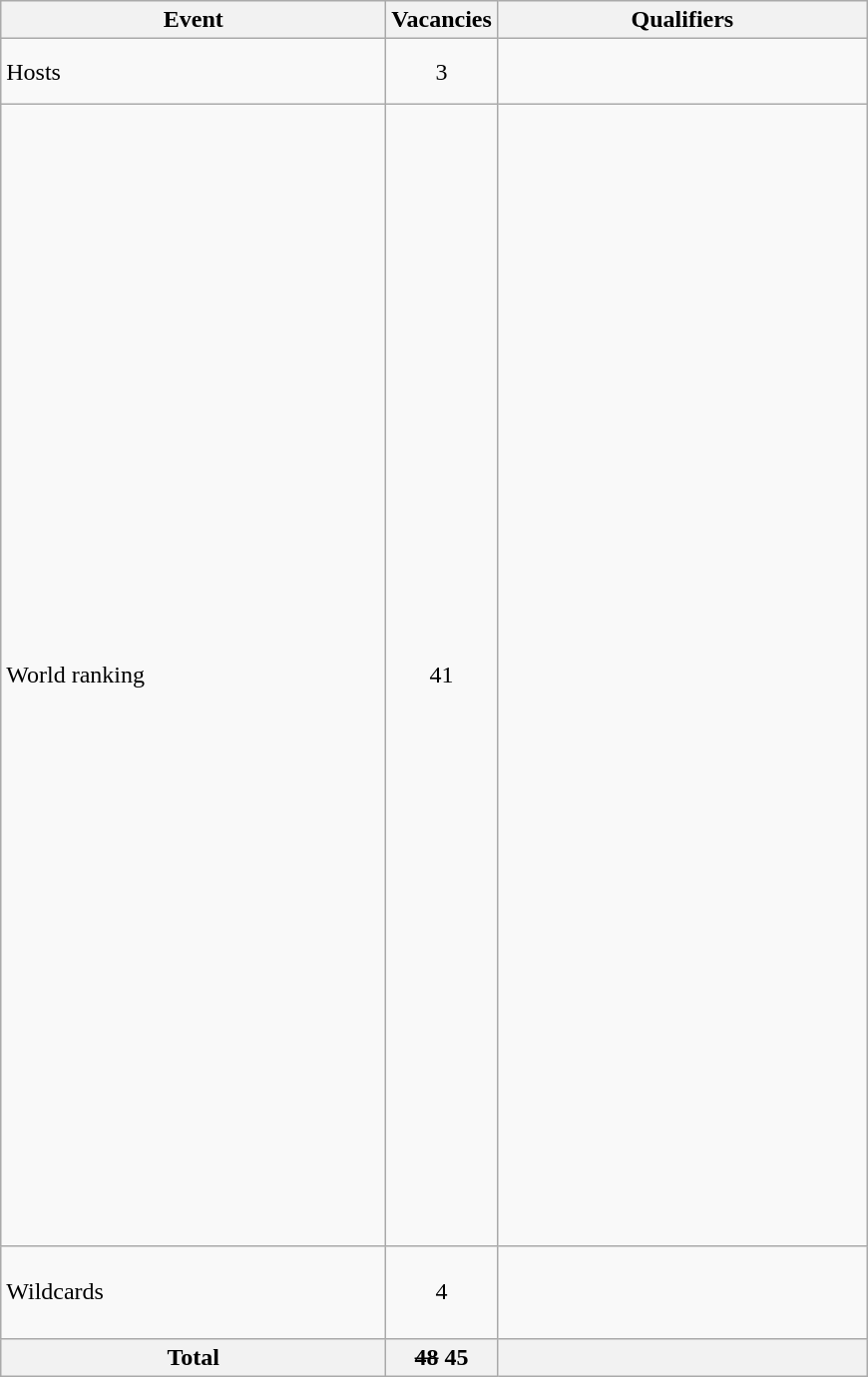<table class="wikitable" style="text-align:left; font-size:100%">
<tr>
<th width=250>Event</th>
<th width=50>Vacancies</th>
<th width=240>Qualifiers</th>
</tr>
<tr>
<td>Hosts</td>
<td align=center>3</td>
<td><br><br></td>
</tr>
<tr>
<td>World ranking</td>
<td align=center>41</td>
<td><br><s></s><br><br><br><br><br><br><br><s></s><br><br><br><br><br><br><br><br><br><br><br><br><br><br><br><br><br><br><br><br><br><br><s></s><br><br><br><br><br><s></s><br><br><s></s><br><br><br><br><br></td>
</tr>
<tr>
<td>Wildcards</td>
<td align=center>4</td>
<td><br><br><br></td>
</tr>
<tr>
<th>Total</th>
<th><s>48</s> 45</th>
<th></th>
</tr>
</table>
